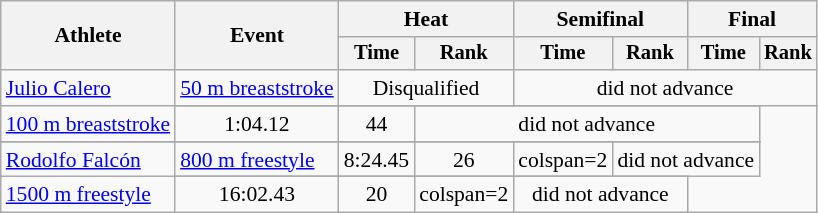<table class=wikitable style="font-size:90%">
<tr>
<th rowspan="2">Athlete</th>
<th rowspan="2">Event</th>
<th colspan="2">Heat</th>
<th colspan="2">Semifinal</th>
<th colspan="2">Final</th>
</tr>
<tr style="font-size:95%">
<th>Time</th>
<th>Rank</th>
<th>Time</th>
<th>Rank</th>
<th>Time</th>
<th>Rank</th>
</tr>
<tr style="text-align:center">
<td style="text-align:left" rowspan=2><a href='#'>Julio Calero</a></td>
<td style="text-align:left"><a href='#'>50 m breaststroke</a></td>
<td colspan=2>Disqualified</td>
<td colspan=4>did not advance</td>
</tr>
<tr>
</tr>
<tr style="text-align:center">
<td style="text-align:left"><a href='#'>100 m breaststroke</a></td>
<td>1:04.12</td>
<td>44</td>
<td colspan=4>did not advance</td>
</tr>
<tr>
</tr>
<tr style="text-align:center">
<td style="text-align:left" rowspan=2><a href='#'>Rodolfo Falcón</a></td>
<td style="text-align:left"><a href='#'>800 m freestyle</a></td>
<td>8:24.45</td>
<td>26</td>
<td>colspan=2</td>
<td colspan=2>did not advance</td>
</tr>
<tr>
</tr>
<tr style="text-align:center">
<td style="text-align:left"><a href='#'>1500 m freestyle</a></td>
<td>16:02.43</td>
<td>20</td>
<td>colspan=2</td>
<td colspan=2>did not advance</td>
</tr>
</table>
